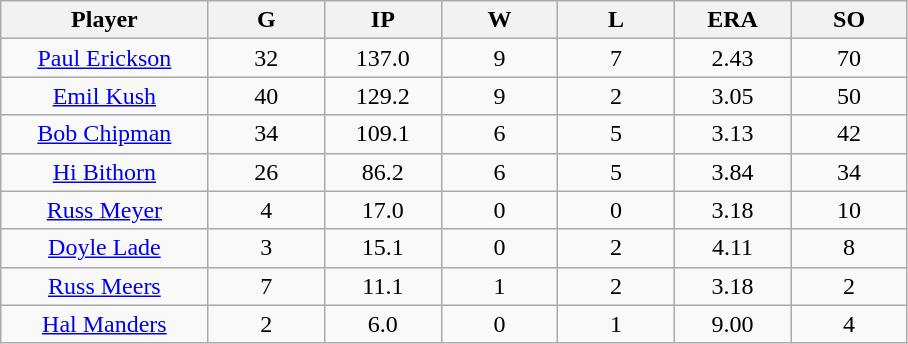<table class="wikitable sortable">
<tr>
<th bgcolor="#DDDDFF" width="16%">Player</th>
<th bgcolor="#DDDDFF" width="9%">G</th>
<th bgcolor="#DDDDFF" width="9%">IP</th>
<th bgcolor="#DDDDFF" width="9%">W</th>
<th bgcolor="#DDDDFF" width="9%">L</th>
<th bgcolor="#DDDDFF" width="9%">ERA</th>
<th bgcolor="#DDDDFF" width="9%">SO</th>
</tr>
<tr align="center">
<td><a href='#'>Paul Erickson</a></td>
<td>32</td>
<td>137.0</td>
<td>9</td>
<td>7</td>
<td>2.43</td>
<td>70</td>
</tr>
<tr align="center">
<td><a href='#'>Emil Kush</a></td>
<td>40</td>
<td>129.2</td>
<td>9</td>
<td>2</td>
<td>3.05</td>
<td>50</td>
</tr>
<tr align="center">
<td><a href='#'>Bob Chipman</a></td>
<td>34</td>
<td>109.1</td>
<td>6</td>
<td>5</td>
<td>3.13</td>
<td>42</td>
</tr>
<tr align="center">
<td><a href='#'>Hi Bithorn</a></td>
<td>26</td>
<td>86.2</td>
<td>6</td>
<td>5</td>
<td>3.84</td>
<td>34</td>
</tr>
<tr align="center">
<td><a href='#'>Russ Meyer</a></td>
<td>4</td>
<td>17.0</td>
<td>0</td>
<td>0</td>
<td>3.18</td>
<td>10</td>
</tr>
<tr align="center">
<td><a href='#'>Doyle Lade</a></td>
<td>3</td>
<td>15.1</td>
<td>0</td>
<td>2</td>
<td>4.11</td>
<td>8</td>
</tr>
<tr align="center">
<td><a href='#'>Russ Meers</a></td>
<td>7</td>
<td>11.1</td>
<td>1</td>
<td>2</td>
<td>3.18</td>
<td>2</td>
</tr>
<tr align="center">
<td><a href='#'>Hal Manders</a></td>
<td>2</td>
<td>6.0</td>
<td>0</td>
<td>1</td>
<td>9.00</td>
<td>4</td>
</tr>
</table>
